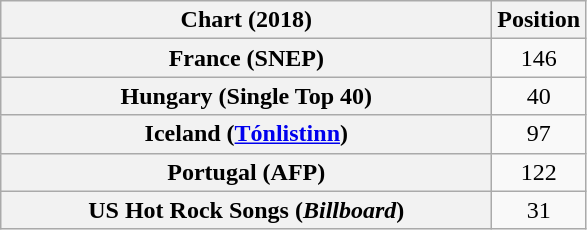<table class="wikitable sortable plainrowheaders" style="text-align:center">
<tr>
<th scope="col" style="width:20em;">Chart (2018)</th>
<th scope="col">Position</th>
</tr>
<tr>
<th scope="row">France (SNEP)</th>
<td>146</td>
</tr>
<tr>
<th scope="row">Hungary (Single Top 40)</th>
<td>40</td>
</tr>
<tr>
<th scope="row">Iceland (<a href='#'>Tónlistinn</a>)</th>
<td>97</td>
</tr>
<tr>
<th scope="row">Portugal (AFP)</th>
<td>122</td>
</tr>
<tr>
<th scope="row">US Hot Rock Songs (<em>Billboard</em>)</th>
<td>31</td>
</tr>
</table>
